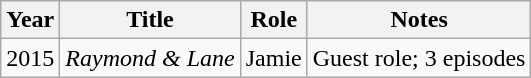<table class="wikitable">
<tr>
<th>Year</th>
<th>Title</th>
<th>Role</th>
<th>Notes</th>
</tr>
<tr>
<td>2015</td>
<td><em>Raymond & Lane</em></td>
<td>Jamie</td>
<td>Guest role; 3 episodes</td>
</tr>
</table>
